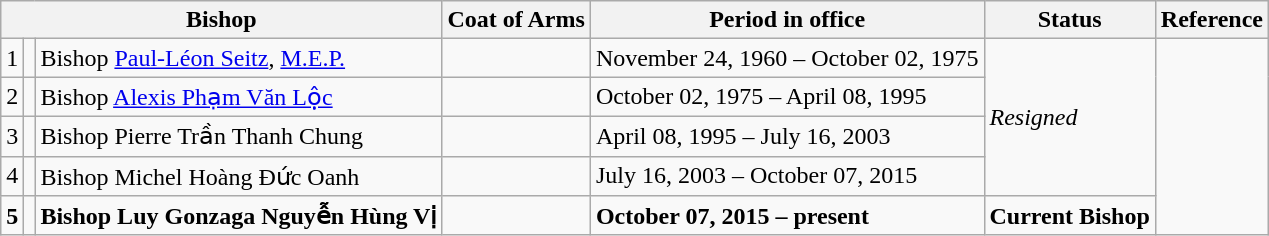<table class="wikitable">
<tr>
<th colspan="3">Bishop</th>
<th>Coat of Arms</th>
<th>Period in office</th>
<th>Status</th>
<th>Reference</th>
</tr>
<tr>
<td>1</td>
<td></td>
<td>Bishop <a href='#'>Paul-Léon Seitz</a>, <a href='#'>M.E.P.</a></td>
<td></td>
<td>November 24, 1960 – October 02, 1975</td>
<td rowspan=4><em>Resigned</em></td>
<td rowspan=5></td>
</tr>
<tr>
<td>2</td>
<td></td>
<td>Bishop <a href='#'>Alexis Phạm Văn Lộc</a></td>
<td></td>
<td>October 02, 1975 – April 08, 1995</td>
</tr>
<tr>
<td>3</td>
<td></td>
<td>Bishop Pierre Trần Thanh Chung</td>
<td></td>
<td>April 08, 1995 – July 16, 2003</td>
</tr>
<tr>
<td>4</td>
<td></td>
<td>Bishop Michel Hoàng Ðức Oanh</td>
<td></td>
<td>July 16, 2003 – October 07, 2015</td>
</tr>
<tr>
<td><strong>5</strong></td>
<td></td>
<td><strong>Bishop Luy Gonzaga Nguyễn Hùng Vị</strong></td>
<td></td>
<td><strong>October 07, 2015 – present</strong></td>
<td><strong>Current Bishop</strong></td>
</tr>
</table>
